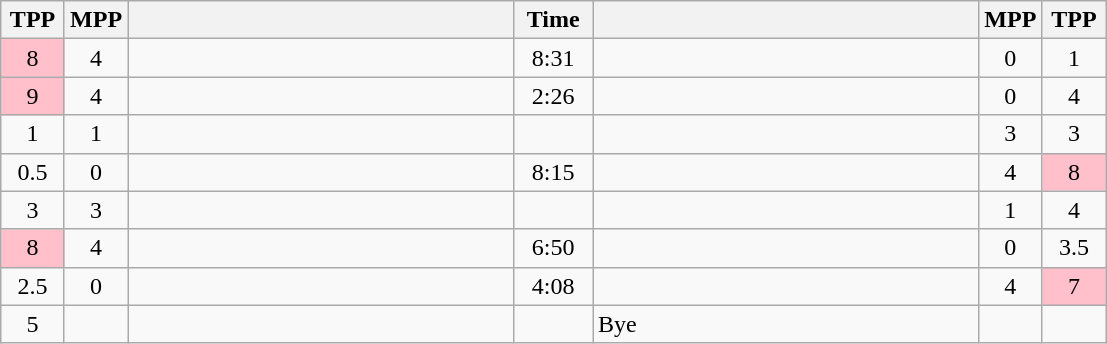<table class="wikitable" style="text-align: center;" |>
<tr>
<th width="35">TPP</th>
<th width="35">MPP</th>
<th width="250"></th>
<th width="45">Time</th>
<th width="250"></th>
<th width="35">MPP</th>
<th width="35">TPP</th>
</tr>
<tr>
<td bgcolor=pink>8</td>
<td>4</td>
<td style="text-align:left;"></td>
<td>8:31</td>
<td style="text-align:left;"><strong></strong></td>
<td>0</td>
<td>1</td>
</tr>
<tr>
<td bgcolor=pink>9</td>
<td>4</td>
<td style="text-align:left;"></td>
<td>2:26</td>
<td style="text-align:left;"><strong></strong></td>
<td>0</td>
<td>4</td>
</tr>
<tr>
<td>1</td>
<td>1</td>
<td style="text-align:left;"><strong></strong></td>
<td></td>
<td style="text-align:left;"></td>
<td>3</td>
<td>3</td>
</tr>
<tr>
<td>0.5</td>
<td>0</td>
<td style="text-align:left;"><strong></strong></td>
<td>8:15</td>
<td style="text-align:left;"></td>
<td>4</td>
<td bgcolor=pink>8</td>
</tr>
<tr>
<td>3</td>
<td>3</td>
<td style="text-align:left;"></td>
<td></td>
<td style="text-align:left;"><strong></strong></td>
<td>1</td>
<td>4</td>
</tr>
<tr>
<td bgcolor=pink>8</td>
<td>4</td>
<td style="text-align:left;"></td>
<td>6:50</td>
<td style="text-align:left;"><strong></strong></td>
<td>0</td>
<td>3.5</td>
</tr>
<tr>
<td>2.5</td>
<td>0</td>
<td style="text-align:left;"><strong></strong></td>
<td>4:08</td>
<td style="text-align:left;"></td>
<td>4</td>
<td bgcolor=pink>7</td>
</tr>
<tr>
<td>5</td>
<td></td>
<td style="text-align:left;"><strong></strong></td>
<td></td>
<td style="text-align:left;">Bye</td>
<td></td>
<td></td>
</tr>
</table>
